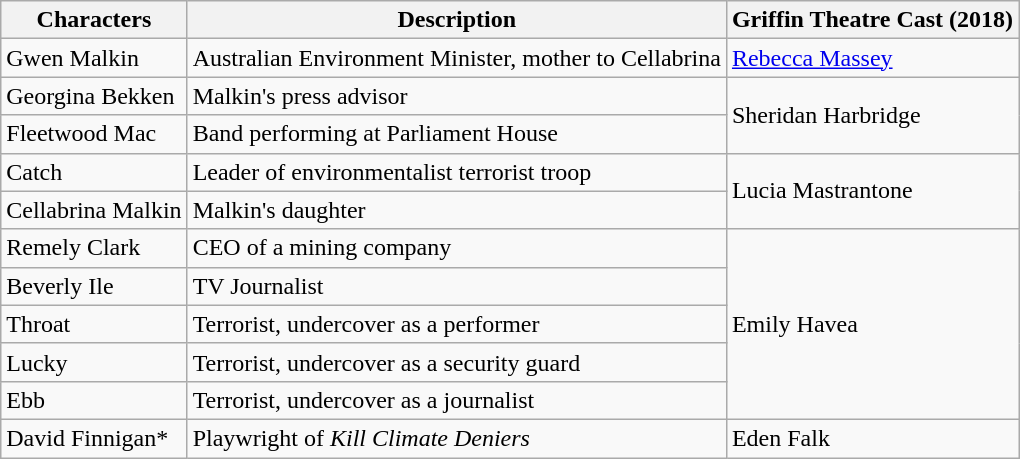<table class="wikitable">
<tr>
<th>Characters</th>
<th>Description</th>
<th>Griffin Theatre Cast (2018)</th>
</tr>
<tr>
<td>Gwen Malkin</td>
<td>Australian Environment Minister, mother to Cellabrina</td>
<td><a href='#'>Rebecca Massey</a></td>
</tr>
<tr>
<td>Georgina Bekken</td>
<td>Malkin's press advisor</td>
<td rowspan="2">Sheridan Harbridge</td>
</tr>
<tr>
<td>Fleetwood Mac</td>
<td>Band performing at Parliament House</td>
</tr>
<tr>
<td>Catch</td>
<td>Leader of environmentalist terrorist troop</td>
<td rowspan="2">Lucia Mastrantone</td>
</tr>
<tr>
<td>Cellabrina Malkin</td>
<td>Malkin's daughter</td>
</tr>
<tr>
<td>Remely Clark</td>
<td>CEO of a mining company</td>
<td rowspan="5">Emily Havea</td>
</tr>
<tr>
<td>Beverly Ile</td>
<td>TV Journalist</td>
</tr>
<tr>
<td>Throat</td>
<td>Terrorist, undercover as a performer</td>
</tr>
<tr>
<td>Lucky</td>
<td>Terrorist, undercover as a security guard</td>
</tr>
<tr>
<td>Ebb</td>
<td>Terrorist, undercover as a journalist</td>
</tr>
<tr>
<td>David Finnigan*</td>
<td>Playwright of <em>Kill Climate Deniers</em></td>
<td>Eden Falk</td>
</tr>
</table>
